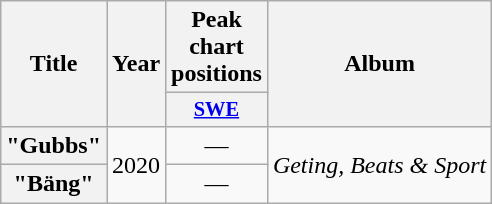<table class="wikitable plainrowheaders" style="text-align:center;">
<tr>
<th scope="col" rowspan="2">Title</th>
<th scope="col" rowspan="2">Year</th>
<th scope="col">Peak chart positions</th>
<th scope="col" rowspan="2">Album</th>
</tr>
<tr>
<th scope="col" style="width:3em;font-size:85%;"><a href='#'>SWE</a><br></th>
</tr>
<tr>
<th scope="row">"Gubbs"</th>
<td rowspan="2">2020</td>
<td>—</td>
<td rowspan="2"><em>Geting, Beats & Sport</em></td>
</tr>
<tr>
<th scope="row">"Bäng"</th>
<td>—</td>
</tr>
</table>
